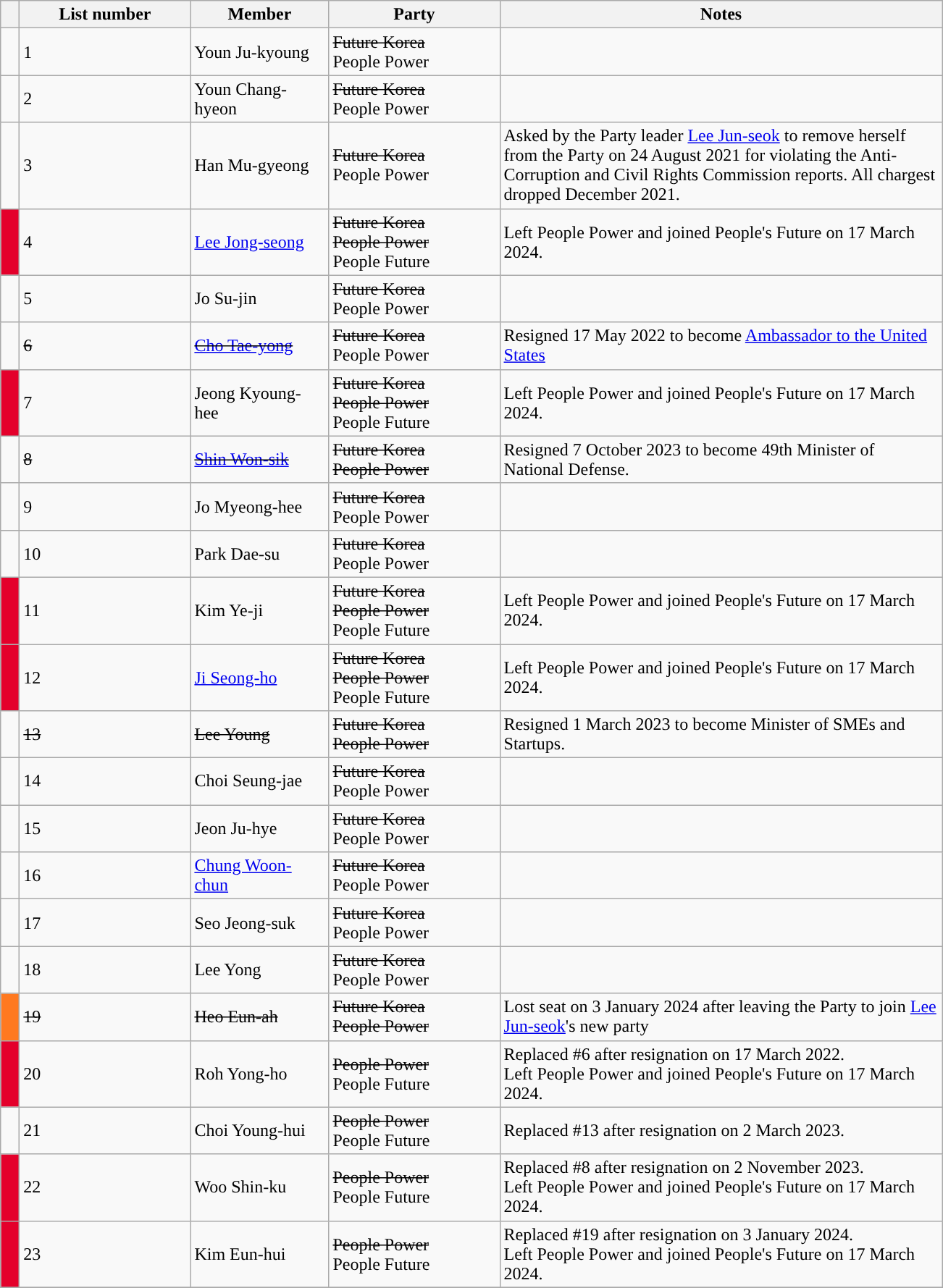<table class="wikitable sortable">
<tr>
<th scope="col" style="width:10px;" class="unsortable"></th>
<th scope="col" style="width:150px;">List number</th>
<th scope="col" style="width:120px;">Member</th>
<th scope="col" style="width:150px;">Party</th>
<th scope="col" style="width:400px;" class="unsortable">Notes</th>
</tr>
<tr>
<td scope="row" width="10" style="background-color:"></td>
<td style="width:50px;">1</td>
<td>Youn Ju-kyoung</td>
<td><s>Future Korea</s><br>People Power</td>
<td></td>
</tr>
<tr>
<td scope="row" style="background-color:"></td>
<td>2</td>
<td>Youn Chang-hyeon</td>
<td><s>Future Korea</s><br>People Power</td>
<td></td>
</tr>
<tr>
<td scope="row" style="background-color:"></td>
<td>3</td>
<td>Han Mu-gyeong</td>
<td><s>Future Korea</s><br>People Power</td>
<td>Asked by the Party leader <a href='#'>Lee Jun-seok</a> to remove herself from the Party on 24 August 2021 for violating the Anti-Corruption and Civil Rights Commission reports. All chargest dropped December 2021.</td>
</tr>
<tr>
<td scope="row" style="background-color:#E4002B"></td>
<td>4</td>
<td><a href='#'>Lee Jong-seong</a></td>
<td><s>Future Korea</s><br><s>People Power</s><br>People Future</td>
<td>Left People Power and joined People's Future on 17 March 2024.</td>
</tr>
<tr>
<td scope="row" style="background-color:"></td>
<td>5</td>
<td>Jo Su-jin</td>
<td><s>Future Korea</s><br>People Power</td>
<td></td>
</tr>
<tr>
<td scope="row" style="background-color:"></td>
<td><s> 6 </s></td>
<td><s> <a href='#'>Cho Tae-yong</a> </s></td>
<td><s>Future Korea</s><br>People Power</td>
<td>Resigned 17 May 2022 to become <a href='#'>Ambassador to the United States</a></td>
</tr>
<tr>
<td scope="row" style="background-color:#E4002B"></td>
<td>7</td>
<td>Jeong Kyoung-hee</td>
<td><s>Future Korea</s><br><s>People Power</s><br>People Future</td>
<td>Left People Power and joined People's Future on 17 March 2024.</td>
</tr>
<tr>
<td scope="row" style="background-color:"></td>
<td><s> 8 </s></td>
<td><s> <a href='#'>Shin Won-sik</a> </s></td>
<td><s>Future Korea</s><br><s>People Power</s></td>
<td>Resigned 7 October 2023 to become 49th Minister of National Defense.</td>
</tr>
<tr>
<td scope="row" style="background-color:"></td>
<td>9</td>
<td>Jo Myeong-hee</td>
<td><s>Future Korea</s><br>People Power</td>
<td></td>
</tr>
<tr>
<td scope="row" style="background-color:"></td>
<td>10</td>
<td>Park Dae-su</td>
<td><s>Future Korea</s><br>People Power</td>
<td></td>
</tr>
<tr>
<td scope="row" style="background-color:#E4002B"></td>
<td>11</td>
<td>Kim Ye-ji</td>
<td><s>Future Korea</s><br><s>People Power</s><br>People Future</td>
<td>Left People Power and joined People's Future on 17 March 2024.</td>
</tr>
<tr>
<td scope="row" style="background-color:#E4002B"></td>
<td>12</td>
<td><a href='#'>Ji Seong-ho</a></td>
<td><s>Future Korea</s><br><s>People Power</s><br>People Future</td>
<td>Left People Power and joined People's Future on 17 March 2024.</td>
</tr>
<tr>
<td scope="row" style="background-color:"></td>
<td><s> 13 </s></td>
<td><s> Lee Young </s></td>
<td><s>Future Korea</s><br><s>People Power</s></td>
<td>Resigned 1 March 2023 to become Minister of SMEs and Startups.</td>
</tr>
<tr>
<td scope="row" style="background-color:"></td>
<td>14</td>
<td>Choi Seung-jae</td>
<td><s>Future Korea</s><br>People Power</td>
<td></td>
</tr>
<tr>
<td scope="row" style="background-color:"></td>
<td>15</td>
<td>Jeon Ju-hye</td>
<td><s>Future Korea</s><br>People Power</td>
<td></td>
</tr>
<tr>
<td scope="row" style="background-color:"></td>
<td>16</td>
<td><a href='#'>Chung Woon-chun</a></td>
<td><s>Future Korea</s><br>People Power</td>
<td></td>
</tr>
<tr>
<td scope="row" style="background-color:"></td>
<td>17</td>
<td>Seo Jeong-suk</td>
<td><s>Future Korea</s><br>People Power</td>
<td></td>
</tr>
<tr>
<td scope="row" style="background-color:"></td>
<td>18</td>
<td>Lee Yong</td>
<td><s>Future Korea</s><br>People Power</td>
<td></td>
</tr>
<tr>
<td scope="row" style="background-color:#FF7920"></td>
<td><s> 19</s></td>
<td><s>Heo Eun-ah </s></td>
<td><s>Future Korea</s><br><s>People Power</s></td>
<td>Lost seat on 3 January 2024 after leaving the Party to join <a href='#'>Lee Jun-seok</a>'s new party</td>
</tr>
<tr>
<td scope="row" width="10" style="background-color:#E4002B"></td>
<td>20</td>
<td>Roh Yong-ho</td>
<td><s>People Power</s><br>People Future</td>
<td>Replaced #6 after resignation on 17 March 2022.<br>Left People Power and joined People's Future on 17 March 2024.</td>
</tr>
<tr>
<td scope="row" width="10" style="background-color:"></td>
<td>21</td>
<td>Choi Young-hui</td>
<td><s>People Power</s><br>People Future</td>
<td>Replaced #13 after resignation on 2 March 2023.</td>
</tr>
<tr>
<td scope="row" width="10" style="background-color:#E4002B"></td>
<td>22</td>
<td>Woo Shin-ku</td>
<td><s>People Power</s><br>People Future</td>
<td>Replaced #8 after resignation on 2 November 2023.<br>Left People Power and joined People's Future on 17 March 2024.</td>
</tr>
<tr>
<td scope="row" width="10" style="background-color:#E4002B"></td>
<td>23</td>
<td>Kim Eun-hui</td>
<td><s>People Power</s><br>People Future</td>
<td>Replaced #19 after resignation on 3 January 2024.<br>Left People Power and joined People's Future on 17 March 2024.</td>
</tr>
<tr>
</tr>
</table>
